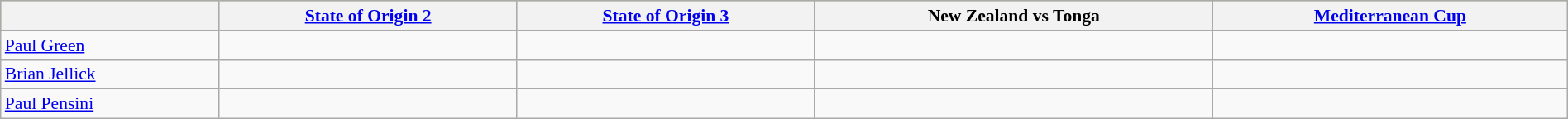<table class="wikitable"  style="width:100%; font-size:90%;">
<tr style="background:#bdb76b;">
<th></th>
<th><a href='#'>State of Origin 2</a></th>
<th><a href='#'>State of Origin 3</a></th>
<th>New Zealand vs Tonga</th>
<th><a href='#'>Mediterranean Cup</a></th>
</tr>
<tr>
<td><a href='#'>Paul Green</a></td>
<td></td>
<td></td>
<td></td>
<td></td>
</tr>
<tr>
<td><a href='#'>Brian Jellick</a></td>
<td></td>
<td></td>
<td></td>
<td></td>
</tr>
<tr>
<td><a href='#'>Paul Pensini</a></td>
<td></td>
<td></td>
<td></td>
<td></td>
</tr>
</table>
